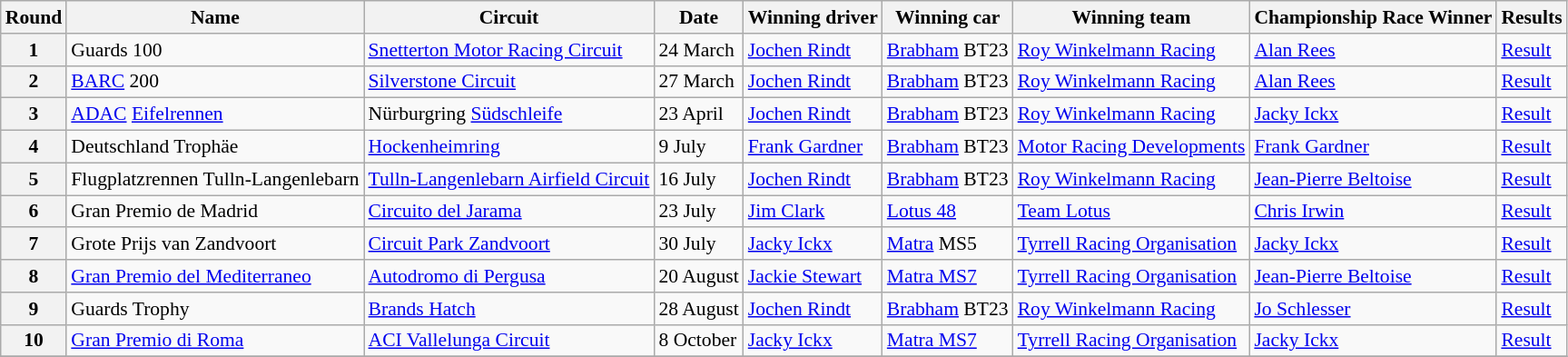<table class="wikitable" style="font-size: 90%">
<tr>
<th>Round</th>
<th>Name</th>
<th>Circuit</th>
<th>Date</th>
<th>Winning driver</th>
<th>Winning car</th>
<th>Winning team</th>
<th>Championship Race Winner</th>
<th>Results</th>
</tr>
<tr>
<th>1</th>
<td> Guards 100</td>
<td><a href='#'>Snetterton Motor Racing Circuit</a></td>
<td>24 March</td>
<td> <a href='#'>Jochen Rindt</a></td>
<td><a href='#'>Brabham</a> BT23</td>
<td><a href='#'>Roy Winkelmann Racing</a></td>
<td> <a href='#'>Alan Rees</a></td>
<td><a href='#'>Result</a></td>
</tr>
<tr>
<th>2</th>
<td> <a href='#'>BARC</a> 200</td>
<td><a href='#'>Silverstone Circuit</a></td>
<td>27 March</td>
<td> <a href='#'>Jochen Rindt</a></td>
<td><a href='#'>Brabham</a> BT23</td>
<td><a href='#'>Roy Winkelmann Racing</a></td>
<td> <a href='#'>Alan Rees</a></td>
<td><a href='#'>Result</a></td>
</tr>
<tr>
<th>3</th>
<td> <a href='#'>ADAC</a> <a href='#'>Eifelrennen</a></td>
<td>Nürburgring <a href='#'>Südschleife</a></td>
<td>23 April</td>
<td> <a href='#'>Jochen Rindt</a></td>
<td><a href='#'>Brabham</a> BT23</td>
<td><a href='#'>Roy Winkelmann Racing</a></td>
<td> <a href='#'>Jacky Ickx</a></td>
<td><a href='#'>Result</a></td>
</tr>
<tr>
<th>4</th>
<td> Deutschland Trophäe</td>
<td><a href='#'>Hockenheimring</a></td>
<td>9 July</td>
<td> <a href='#'>Frank Gardner</a></td>
<td><a href='#'>Brabham</a> BT23</td>
<td><a href='#'>Motor Racing Developments</a></td>
<td> <a href='#'>Frank Gardner</a></td>
<td><a href='#'>Result</a></td>
</tr>
<tr>
<th>5</th>
<td> Flugplatzrennen Tulln-Langenlebarn</td>
<td><a href='#'>Tulln-Langenlebarn Airfield Circuit</a></td>
<td>16 July</td>
<td> <a href='#'>Jochen Rindt</a></td>
<td><a href='#'>Brabham</a> BT23</td>
<td><a href='#'>Roy Winkelmann Racing</a></td>
<td> <a href='#'>Jean-Pierre Beltoise</a></td>
<td><a href='#'>Result</a></td>
</tr>
<tr>
<th>6</th>
<td> Gran Premio de Madrid</td>
<td><a href='#'>Circuito del Jarama</a></td>
<td>23 July</td>
<td> <a href='#'>Jim Clark</a></td>
<td><a href='#'>Lotus 48</a></td>
<td><a href='#'>Team Lotus</a></td>
<td> <a href='#'>Chris Irwin</a></td>
<td><a href='#'>Result</a></td>
</tr>
<tr>
<th>7</th>
<td> Grote Prijs van Zandvoort</td>
<td><a href='#'>Circuit Park Zandvoort</a></td>
<td>30 July</td>
<td> <a href='#'>Jacky Ickx</a></td>
<td><a href='#'>Matra</a> MS5</td>
<td><a href='#'>Tyrrell Racing Organisation</a></td>
<td> <a href='#'>Jacky Ickx</a></td>
<td><a href='#'>Result</a></td>
</tr>
<tr>
<th>8</th>
<td> <a href='#'>Gran Premio del Mediterraneo</a></td>
<td><a href='#'>Autodromo di Pergusa</a></td>
<td>20 August</td>
<td> <a href='#'>Jackie Stewart</a></td>
<td><a href='#'>Matra MS7</a></td>
<td><a href='#'>Tyrrell Racing Organisation</a></td>
<td> <a href='#'>Jean-Pierre Beltoise</a></td>
<td><a href='#'>Result</a></td>
</tr>
<tr>
<th>9</th>
<td> Guards Trophy</td>
<td><a href='#'>Brands Hatch</a></td>
<td>28 August</td>
<td> <a href='#'>Jochen Rindt</a></td>
<td><a href='#'>Brabham</a> BT23</td>
<td><a href='#'>Roy Winkelmann Racing</a></td>
<td> <a href='#'>Jo Schlesser</a></td>
<td><a href='#'>Result</a></td>
</tr>
<tr>
<th>10</th>
<td> <a href='#'>Gran Premio di Roma</a></td>
<td><a href='#'>ACI Vallelunga Circuit</a></td>
<td>8 October</td>
<td> <a href='#'>Jacky Ickx</a></td>
<td><a href='#'>Matra MS7</a></td>
<td><a href='#'>Tyrrell Racing Organisation</a></td>
<td> <a href='#'>Jacky Ickx</a></td>
<td><a href='#'>Result</a></td>
</tr>
<tr>
</tr>
</table>
